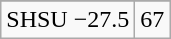<table class="wikitable">
<tr align="center">
</tr>
<tr align="center">
<td>SHSU −27.5</td>
<td>67</td>
</tr>
</table>
